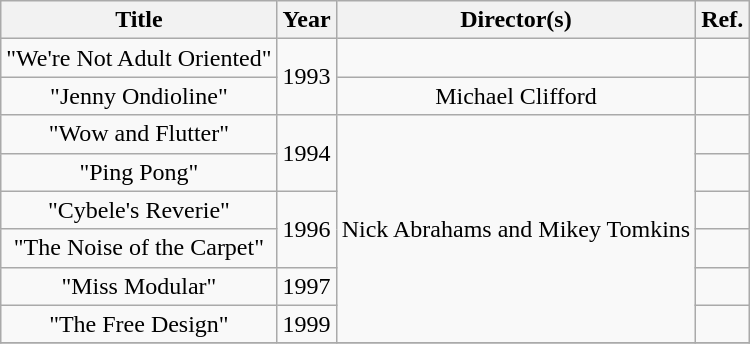<table class="wikitable plainrowheaders" style="text-align:center">
<tr>
<th scope="col">Title</th>
<th scope="col" style="width:1em;">Year</th>
<th scope="col">Director(s)</th>
<th scope="col">Ref.</th>
</tr>
<tr>
<td>"We're Not Adult Oriented"</td>
<td rowspan="2">1993</td>
<td></td>
<td></td>
</tr>
<tr>
<td>"Jenny Ondioline"</td>
<td>Michael Clifford</td>
<td></td>
</tr>
<tr>
<td>"Wow and Flutter"</td>
<td rowspan="2">1994</td>
<td rowspan="6">Nick Abrahams and Mikey Tomkins</td>
<td></td>
</tr>
<tr>
<td>"Ping Pong"</td>
<td></td>
</tr>
<tr>
<td>"Cybele's Reverie"</td>
<td rowspan="2">1996</td>
<td></td>
</tr>
<tr>
<td>"The Noise of the Carpet"</td>
<td></td>
</tr>
<tr>
<td>"Miss Modular"</td>
<td>1997</td>
<td></td>
</tr>
<tr>
<td>"The Free Design"</td>
<td>1999</td>
<td></td>
</tr>
<tr>
</tr>
</table>
